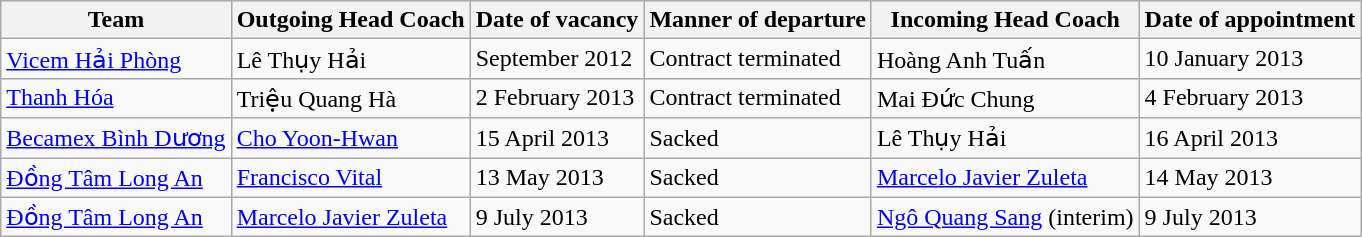<table class="wikitable">
<tr>
<th>Team</th>
<th>Outgoing Head Coach</th>
<th>Date of vacancy</th>
<th>Manner of departure</th>
<th>Incoming Head Coach</th>
<th>Date of appointment</th>
</tr>
<tr>
<td><a href='#'>Vicem Hải Phòng</a></td>
<td> Lê Thụy Hải</td>
<td>September 2012</td>
<td>Contract terminated</td>
<td> Hoàng Anh Tuấn</td>
<td>10 January 2013</td>
</tr>
<tr>
<td><a href='#'>Thanh Hóa</a></td>
<td> Triệu Quang Hà</td>
<td>2 February 2013</td>
<td>Contract terminated</td>
<td> Mai Đức Chung</td>
<td>4 February 2013</td>
</tr>
<tr>
<td><a href='#'>Becamex Bình Dương</a></td>
<td> <a href='#'>Cho Yoon-Hwan</a></td>
<td>15 April 2013</td>
<td>Sacked</td>
<td> Lê Thụy Hải</td>
<td>16 April 2013</td>
</tr>
<tr>
<td><a href='#'>Đồng Tâm Long An</a></td>
<td> <a href='#'>Francisco Vital</a></td>
<td>13 May 2013</td>
<td>Sacked</td>
<td> <a href='#'>Marcelo Javier Zuleta</a></td>
<td>14 May 2013</td>
</tr>
<tr>
<td><a href='#'>Đồng Tâm Long An</a></td>
<td> <a href='#'>Marcelo Javier Zuleta</a></td>
<td>9 July 2013</td>
<td>Sacked</td>
<td> <a href='#'>Ngô Quang Sang</a> (interim)</td>
<td>9 July 2013</td>
</tr>
</table>
